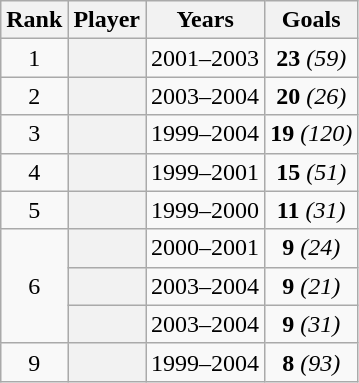<table class="sortable wikitable plainrowheaders" style="text-align: center;">
<tr>
<th scope="col">Rank</th>
<th scope="col">Player</th>
<th scope="col">Years</th>
<th scope="col">Goals</th>
</tr>
<tr>
<td>1</td>
<th scope="row"> </th>
<td>2001–2003</td>
<td><strong>23</strong> <em>(59)</em></td>
</tr>
<tr>
<td>2</td>
<th scope="row"> </th>
<td>2003–2004</td>
<td><strong>20</strong> <em>(26)</em></td>
</tr>
<tr>
<td>3</td>
<th scope="row"> </th>
<td>1999–2004</td>
<td><strong>19</strong> <em>(120)</em></td>
</tr>
<tr>
<td>4</td>
<th scope="row"> </th>
<td>1999–2001</td>
<td><strong>15</strong> <em>(51)</em></td>
</tr>
<tr>
<td>5</td>
<th scope="row"> </th>
<td>1999–2000</td>
<td><strong>11</strong> <em>(31)</em></td>
</tr>
<tr>
<td rowspan="3">6</td>
<th scope="row"> </th>
<td>2000–2001</td>
<td><strong>9</strong> <em>(24)</em></td>
</tr>
<tr>
<th scope="row"> </th>
<td>2003–2004</td>
<td><strong>9</strong> <em>(21)</em></td>
</tr>
<tr>
<th scope="row"> </th>
<td>2003–2004</td>
<td><strong>9</strong> <em>(31)</em></td>
</tr>
<tr>
<td>9</td>
<th scope="row"> </th>
<td>1999–2004</td>
<td><strong>8</strong> <em>(93)</em></td>
</tr>
</table>
